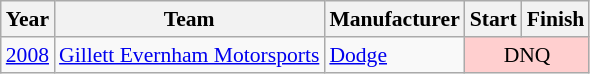<table class="wikitable" style="font-size: 90%;">
<tr>
<th>Year</th>
<th>Team</th>
<th>Manufacturer</th>
<th>Start</th>
<th>Finish</th>
</tr>
<tr>
<td><a href='#'>2008</a></td>
<td><a href='#'>Gillett Evernham Motorsports</a></td>
<td><a href='#'>Dodge</a></td>
<td colspan="2" style="text-align:center; background:#ffcfcf;">DNQ</td>
</tr>
</table>
